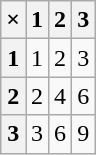<table class="wikitable" style="text-align:center">
<tr>
<th>×</th>
<th>1</th>
<th>2</th>
<th>3</th>
</tr>
<tr>
<th>1</th>
<td>1</td>
<td>2</td>
<td>3</td>
</tr>
<tr>
<th>2</th>
<td>2</td>
<td>4</td>
<td>6</td>
</tr>
<tr>
<th>3</th>
<td>3</td>
<td>6</td>
<td>9</td>
</tr>
</table>
